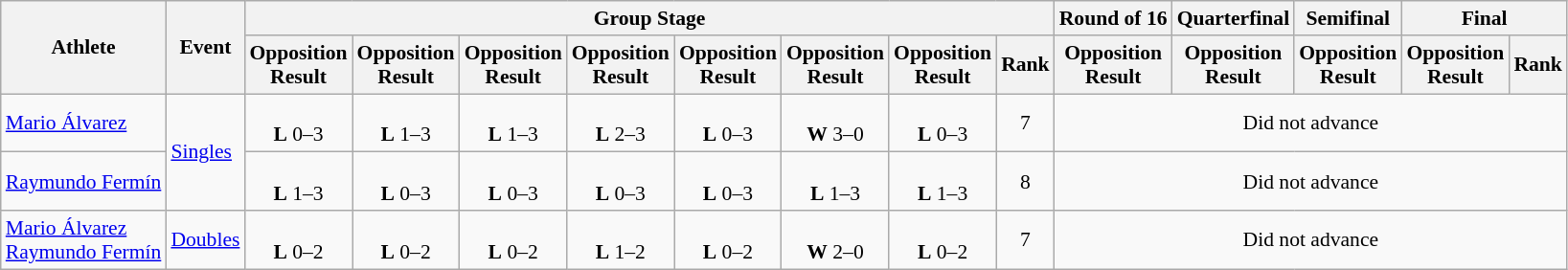<table class=wikitable style="font-size:90%">
<tr>
<th rowspan="2">Athlete</th>
<th rowspan="2">Event</th>
<th colspan="8">Group Stage</th>
<th>Round of 16</th>
<th>Quarterfinal</th>
<th>Semifinal</th>
<th colspan=2>Final</th>
</tr>
<tr>
<th>Opposition<br>Result</th>
<th>Opposition<br>Result</th>
<th>Opposition<br>Result</th>
<th>Opposition<br>Result</th>
<th>Opposition<br>Result</th>
<th>Opposition<br>Result</th>
<th>Opposition<br>Result</th>
<th>Rank</th>
<th>Opposition<br>Result</th>
<th>Opposition<br>Result</th>
<th>Opposition<br>Result</th>
<th>Opposition<br>Result</th>
<th>Rank</th>
</tr>
<tr align=center>
<td align=left><a href='#'>Mario Álvarez</a></td>
<td align=left rowspan=2><a href='#'>Singles</a></td>
<td><br><strong>L</strong> 0–3</td>
<td><br><strong>L</strong> 1–3</td>
<td><br><strong>L</strong> 1–3</td>
<td><br><strong>L</strong> 2–3</td>
<td><br><strong>L</strong> 0–3</td>
<td><br><strong>W</strong> 3–0</td>
<td><br><strong>L</strong> 0–3</td>
<td>7</td>
<td colspan=5>Did not advance</td>
</tr>
<tr align=center>
<td align=left><a href='#'>Raymundo Fermín</a></td>
<td><br><strong>L</strong> 1–3</td>
<td><br><strong>L</strong> 0–3</td>
<td><br><strong>L</strong> 0–3</td>
<td><br><strong>L</strong> 0–3</td>
<td><br><strong>L</strong> 0–3</td>
<td><br><strong>L</strong> 1–3</td>
<td><br><strong>L</strong> 1–3</td>
<td>8</td>
<td colspan=5>Did not advance</td>
</tr>
<tr align=center>
<td align=left><a href='#'>Mario Álvarez</a><br><a href='#'>Raymundo Fermín</a></td>
<td align=left><a href='#'>Doubles</a></td>
<td><br><strong>L</strong> 0–2</td>
<td><br><strong>L</strong> 0–2</td>
<td><br><strong>L</strong> 0–2</td>
<td><br><strong>L</strong> 1–2</td>
<td><br><strong>L</strong> 0–2</td>
<td><br><strong>W</strong> 2–0</td>
<td><br><strong>L</strong> 0–2</td>
<td>7</td>
<td colspan=5>Did not advance</td>
</tr>
</table>
